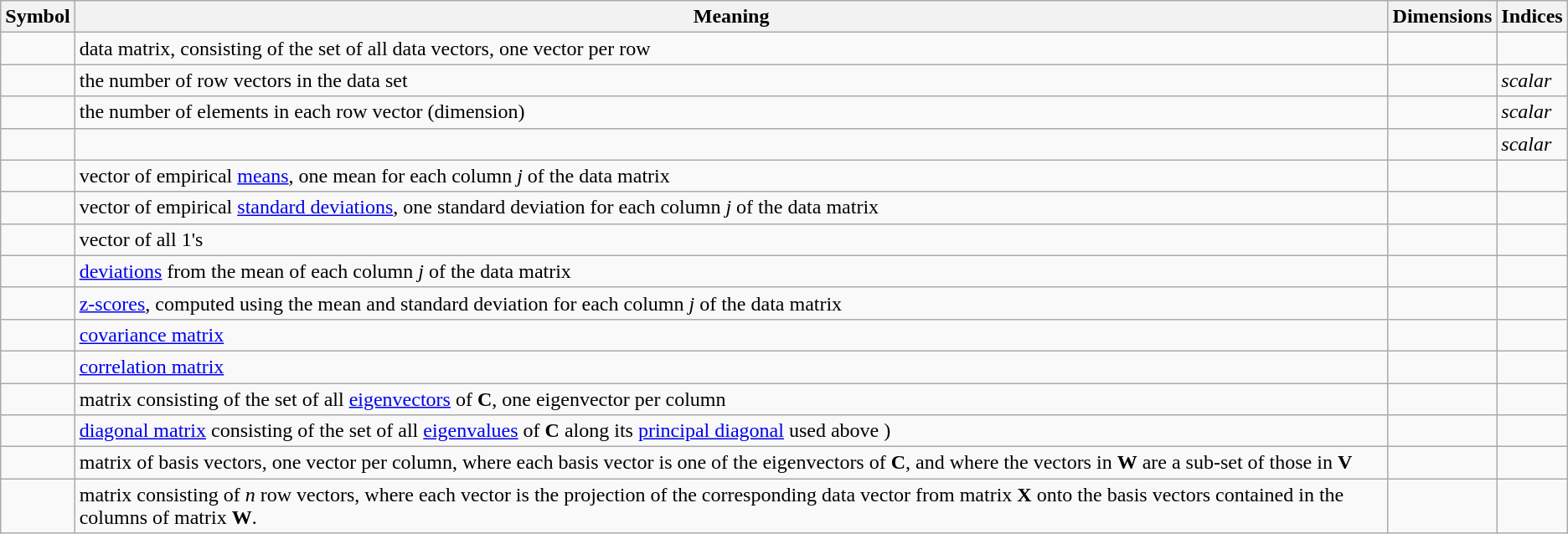<table class="wikitable">
<tr>
<th>Symbol</th>
<th>Meaning</th>
<th>Dimensions</th>
<th>Indices</th>
</tr>
<tr>
<td></td>
<td>data matrix, consisting of the set of all data vectors, one vector per row</td>
<td></td>
<td> <br></td>
</tr>
<tr>
<td></td>
<td>the number of row vectors in the data set</td>
<td></td>
<td><em>scalar</em></td>
</tr>
<tr>
<td></td>
<td>the number of elements in each row vector (dimension)</td>
<td></td>
<td><em>scalar</em></td>
</tr>
<tr>
<td></td>
<td></td>
<td></td>
<td><em>scalar</em></td>
</tr>
<tr>
<td></td>
<td>vector of empirical <a href='#'>means</a>, one mean for each column <em>j</em> of the data matrix</td>
<td></td>
<td></td>
</tr>
<tr>
<td></td>
<td>vector of empirical <a href='#'>standard deviations</a>, one standard deviation for each column <em>j</em> of the data matrix</td>
<td></td>
<td></td>
</tr>
<tr>
<td></td>
<td>vector of all 1's</td>
<td></td>
<td></td>
</tr>
<tr>
<td></td>
<td><a href='#'>deviations</a> from the mean of each column <em>j</em> of the data matrix</td>
<td></td>
<td> <br></td>
</tr>
<tr>
<td></td>
<td><a href='#'>z-scores</a>, computed using the mean and standard deviation for each column <em>j</em> of the data matrix</td>
<td></td>
<td> <br></td>
</tr>
<tr>
<td></td>
<td><a href='#'>covariance matrix</a></td>
<td></td>
<td> <br></td>
</tr>
<tr>
<td></td>
<td><a href='#'>correlation matrix</a></td>
<td></td>
<td> <br></td>
</tr>
<tr>
<td></td>
<td>matrix consisting of the set of all <a href='#'>eigenvectors</a> of <strong>C</strong>, one eigenvector per column</td>
<td></td>
<td> <br></td>
</tr>
<tr>
<td></td>
<td><a href='#'>diagonal matrix</a> consisting of the set of all <a href='#'>eigenvalues</a> of <strong>C</strong> along its <a href='#'>principal diagonal</a> used above )</td>
<td></td>
<td> <br></td>
</tr>
<tr>
<td></td>
<td>matrix of basis vectors, one vector per column, where each basis vector is one of the eigenvectors of <strong>C</strong>, and where the vectors in <strong>W</strong> are a sub-set of those in <strong>V</strong></td>
<td></td>
<td> <br></td>
</tr>
<tr>
<td></td>
<td>matrix consisting of <em>n</em> row vectors, where each vector is the projection of the corresponding data vector from matrix <strong>X</strong> onto the basis vectors contained in the columns of matrix <strong>W</strong>.</td>
<td></td>
<td> <br></td>
</tr>
</table>
